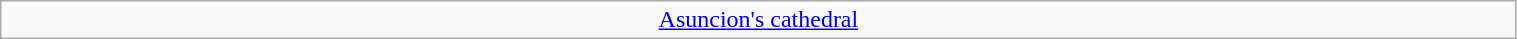<table class="wikitable centre" width="80%">
<tr>
<td align=center><a href='#'>Asuncion's cathedral</a></td>
</tr>
</table>
